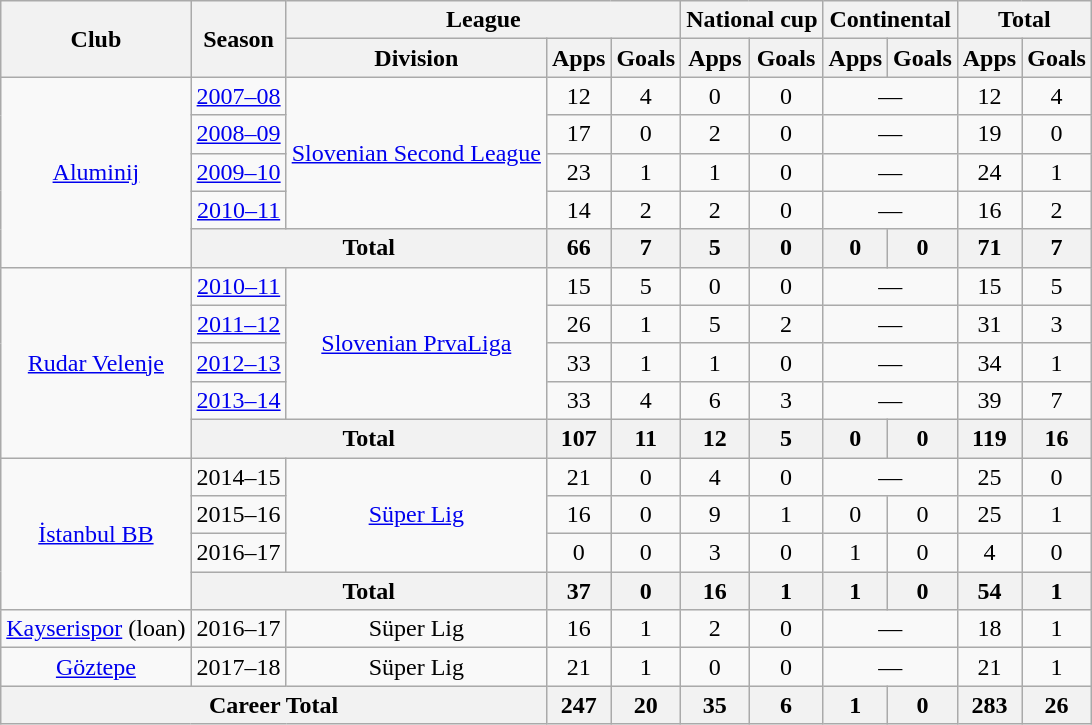<table class="wikitable" style="text-align:center">
<tr>
<th rowspan="2">Club</th>
<th rowspan="2">Season</th>
<th colspan="3">League</th>
<th colspan="2">National cup</th>
<th colspan="2">Continental</th>
<th colspan="2">Total</th>
</tr>
<tr>
<th>Division</th>
<th>Apps</th>
<th>Goals</th>
<th>Apps</th>
<th>Goals</th>
<th>Apps</th>
<th>Goals</th>
<th>Apps</th>
<th>Goals</th>
</tr>
<tr>
<td rowspan="5"><a href='#'>Aluminij</a></td>
<td><a href='#'>2007–08</a></td>
<td rowspan="4"><a href='#'>Slovenian Second League</a></td>
<td>12</td>
<td>4</td>
<td>0</td>
<td>0</td>
<td colspan="2">—</td>
<td>12</td>
<td>4</td>
</tr>
<tr>
<td><a href='#'>2008–09</a></td>
<td>17</td>
<td>0</td>
<td>2</td>
<td>0</td>
<td colspan="2">—</td>
<td>19</td>
<td>0</td>
</tr>
<tr>
<td><a href='#'>2009–10</a></td>
<td>23</td>
<td>1</td>
<td>1</td>
<td>0</td>
<td colspan="2">—</td>
<td>24</td>
<td>1</td>
</tr>
<tr>
<td><a href='#'>2010–11</a></td>
<td>14</td>
<td>2</td>
<td>2</td>
<td>0</td>
<td colspan="2">—</td>
<td>16</td>
<td>2</td>
</tr>
<tr>
<th colspan="2">Total</th>
<th>66</th>
<th>7</th>
<th>5</th>
<th>0</th>
<th>0</th>
<th>0</th>
<th>71</th>
<th>7</th>
</tr>
<tr>
<td rowspan="5"><a href='#'>Rudar Velenje</a></td>
<td><a href='#'>2010–11</a></td>
<td rowspan="4"><a href='#'>Slovenian PrvaLiga</a></td>
<td>15</td>
<td>5</td>
<td>0</td>
<td>0</td>
<td colspan="2">—</td>
<td>15</td>
<td>5</td>
</tr>
<tr>
<td><a href='#'>2011–12</a></td>
<td>26</td>
<td>1</td>
<td>5</td>
<td>2</td>
<td colspan="2">—</td>
<td>31</td>
<td>3</td>
</tr>
<tr>
<td><a href='#'>2012–13</a></td>
<td>33</td>
<td>1</td>
<td>1</td>
<td>0</td>
<td colspan="2">—</td>
<td>34</td>
<td>1</td>
</tr>
<tr>
<td><a href='#'>2013–14</a></td>
<td>33</td>
<td>4</td>
<td>6</td>
<td>3</td>
<td colspan="2">—</td>
<td>39</td>
<td>7</td>
</tr>
<tr>
<th colspan="2">Total</th>
<th>107</th>
<th>11</th>
<th>12</th>
<th>5</th>
<th>0</th>
<th>0</th>
<th>119</th>
<th>16</th>
</tr>
<tr>
<td rowspan="4"><a href='#'>İstanbul BB</a></td>
<td>2014–15</td>
<td rowspan="3"><a href='#'>Süper Lig</a></td>
<td>21</td>
<td>0</td>
<td>4</td>
<td>0</td>
<td colspan="2">—</td>
<td>25</td>
<td>0</td>
</tr>
<tr>
<td>2015–16</td>
<td>16</td>
<td>0</td>
<td>9</td>
<td>1</td>
<td>0</td>
<td>0</td>
<td>25</td>
<td>1</td>
</tr>
<tr>
<td>2016–17</td>
<td>0</td>
<td>0</td>
<td>3</td>
<td>0</td>
<td>1</td>
<td>0</td>
<td>4</td>
<td>0</td>
</tr>
<tr>
<th colspan="2">Total</th>
<th>37</th>
<th>0</th>
<th>16</th>
<th>1</th>
<th>1</th>
<th>0</th>
<th>54</th>
<th>1</th>
</tr>
<tr>
<td rowspan="1"><a href='#'>Kayserispor</a> (loan)</td>
<td>2016–17</td>
<td>Süper Lig</td>
<td>16</td>
<td>1</td>
<td>2</td>
<td>0</td>
<td colspan="2">—</td>
<td>18</td>
<td>1</td>
</tr>
<tr>
<td rowspan="1"><a href='#'>Göztepe</a></td>
<td>2017–18</td>
<td>Süper Lig</td>
<td>21</td>
<td>1</td>
<td>0</td>
<td>0</td>
<td colspan="2">—</td>
<td>21</td>
<td>1</td>
</tr>
<tr>
<th colspan="3">Career Total</th>
<th>247</th>
<th>20</th>
<th>35</th>
<th>6</th>
<th>1</th>
<th>0</th>
<th>283</th>
<th>26</th>
</tr>
</table>
